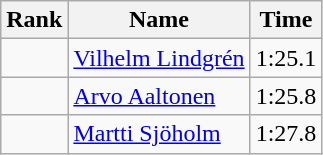<table class="wikitable" style="text-align:center">
<tr>
<th>Rank</th>
<th>Name</th>
<th>Time</th>
</tr>
<tr>
<td></td>
<td align=left><a href='#'>Vilhelm Lindgrén</a></td>
<td>1:25.1</td>
</tr>
<tr>
<td></td>
<td align=left><a href='#'>Arvo Aaltonen</a></td>
<td>1:25.8</td>
</tr>
<tr>
<td></td>
<td align=left><a href='#'>Martti Sjöholm</a></td>
<td>1:27.8</td>
</tr>
</table>
